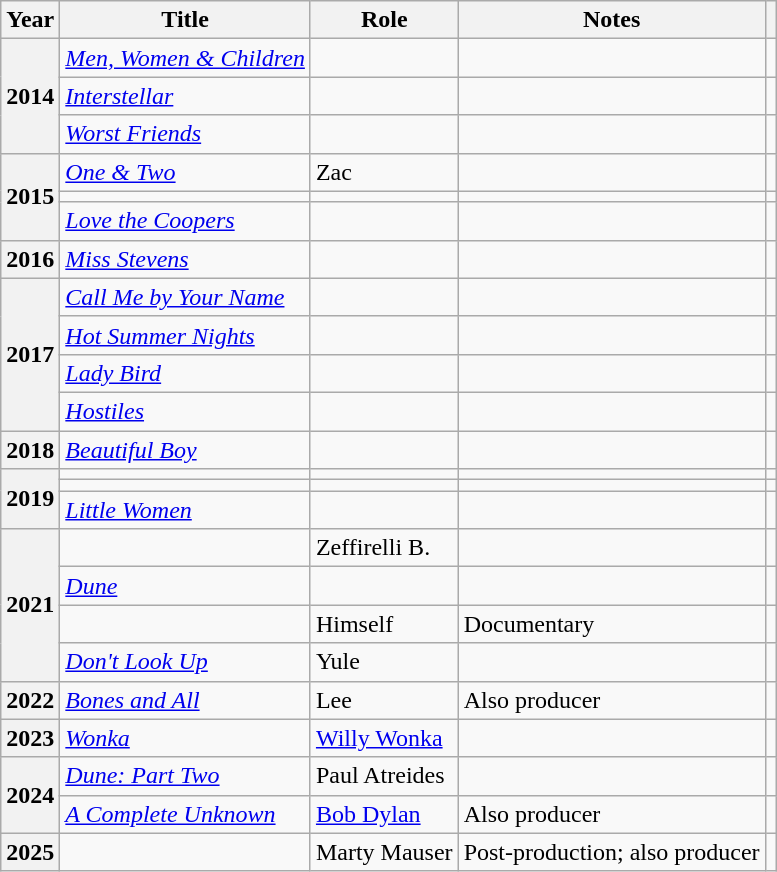<table class="wikitable plainrowheaders sortable">
<tr>
<th scope="col">Year</th>
<th scope="col">Title</th>
<th scope="col">Role</th>
<th scope="col" class="unsortable">Notes</th>
<th scope="col" class="unsortable"></th>
</tr>
<tr>
<th scope="row" rowspan="3">2014</th>
<td><em><a href='#'>Men, Women & Children</a></em></td>
<td></td>
<td></td>
<td></td>
</tr>
<tr>
<td><em><a href='#'>Interstellar</a></em></td>
<td></td>
<td></td>
<td></td>
</tr>
<tr>
<td><em><a href='#'>Worst Friends</a></em></td>
<td></td>
<td></td>
<td></td>
</tr>
<tr>
<th scope="row" rowspan="3">2015</th>
<td><em><a href='#'>One & Two</a></em></td>
<td>Zac</td>
<td></td>
<td></td>
</tr>
<tr>
<td><em></em></td>
<td></td>
<td></td>
<td></td>
</tr>
<tr>
<td><em><a href='#'>Love the Coopers</a></em></td>
<td></td>
<td></td>
<td></td>
</tr>
<tr>
<th scope="row">2016</th>
<td><em><a href='#'>Miss Stevens</a></em></td>
<td></td>
<td></td>
<td></td>
</tr>
<tr>
<th scope="row" rowspan="4">2017</th>
<td><em><a href='#'>Call Me by Your Name</a></em></td>
<td></td>
<td></td>
<td></td>
</tr>
<tr>
<td><em><a href='#'>Hot Summer Nights</a></em></td>
<td></td>
<td></td>
<td></td>
</tr>
<tr>
<td><em><a href='#'>Lady Bird</a></em></td>
<td></td>
<td></td>
<td></td>
</tr>
<tr>
<td><em><a href='#'>Hostiles</a></em></td>
<td></td>
<td></td>
<td></td>
</tr>
<tr>
<th scope="row">2018</th>
<td><em><a href='#'>Beautiful Boy</a></em></td>
<td></td>
<td></td>
<td></td>
</tr>
<tr>
<th scope="row" rowspan="3">2019</th>
<td><em></em></td>
<td></td>
<td></td>
<td></td>
</tr>
<tr>
<td><em></em></td>
<td></td>
<td></td>
<td></td>
</tr>
<tr>
<td><em><a href='#'>Little Women</a></em></td>
<td></td>
<td></td>
<td></td>
</tr>
<tr>
<th scope="row" rowspan="4">2021</th>
<td><em></em></td>
<td>Zeffirelli B.</td>
<td></td>
<td></td>
</tr>
<tr>
<td><em><a href='#'>Dune</a></em></td>
<td></td>
<td></td>
<td></td>
</tr>
<tr>
<td><em></em></td>
<td>Himself</td>
<td>Documentary</td>
<td></td>
</tr>
<tr>
<td><em><a href='#'>Don't Look Up</a></em></td>
<td>Yule</td>
<td></td>
<td></td>
</tr>
<tr>
<th scope="row">2022</th>
<td><em><a href='#'>Bones and All</a></em></td>
<td>Lee</td>
<td>Also producer</td>
<td></td>
</tr>
<tr>
<th scope="row">2023</th>
<td><em><a href='#'>Wonka</a></em></td>
<td><a href='#'>Willy Wonka</a></td>
<td></td>
<td></td>
</tr>
<tr>
<th scope="row" rowspan="2">2024</th>
<td><em><a href='#'>Dune: Part Two</a></em></td>
<td>Paul Atreides</td>
<td></td>
<td></td>
</tr>
<tr>
<td><em><a href='#'>A Complete Unknown</a></em></td>
<td><a href='#'>Bob Dylan</a></td>
<td>Also producer</td>
<td></td>
</tr>
<tr>
<th scope="row">2025</th>
<td></td>
<td>Marty Mauser</td>
<td>Post-production; also producer</td>
<td></td>
</tr>
</table>
